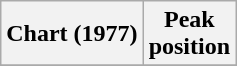<table class="wikitable sortable plainrowheaders" style="text-align:center">
<tr>
<th>Chart (1977)</th>
<th>Peak<br>position</th>
</tr>
<tr>
</tr>
</table>
